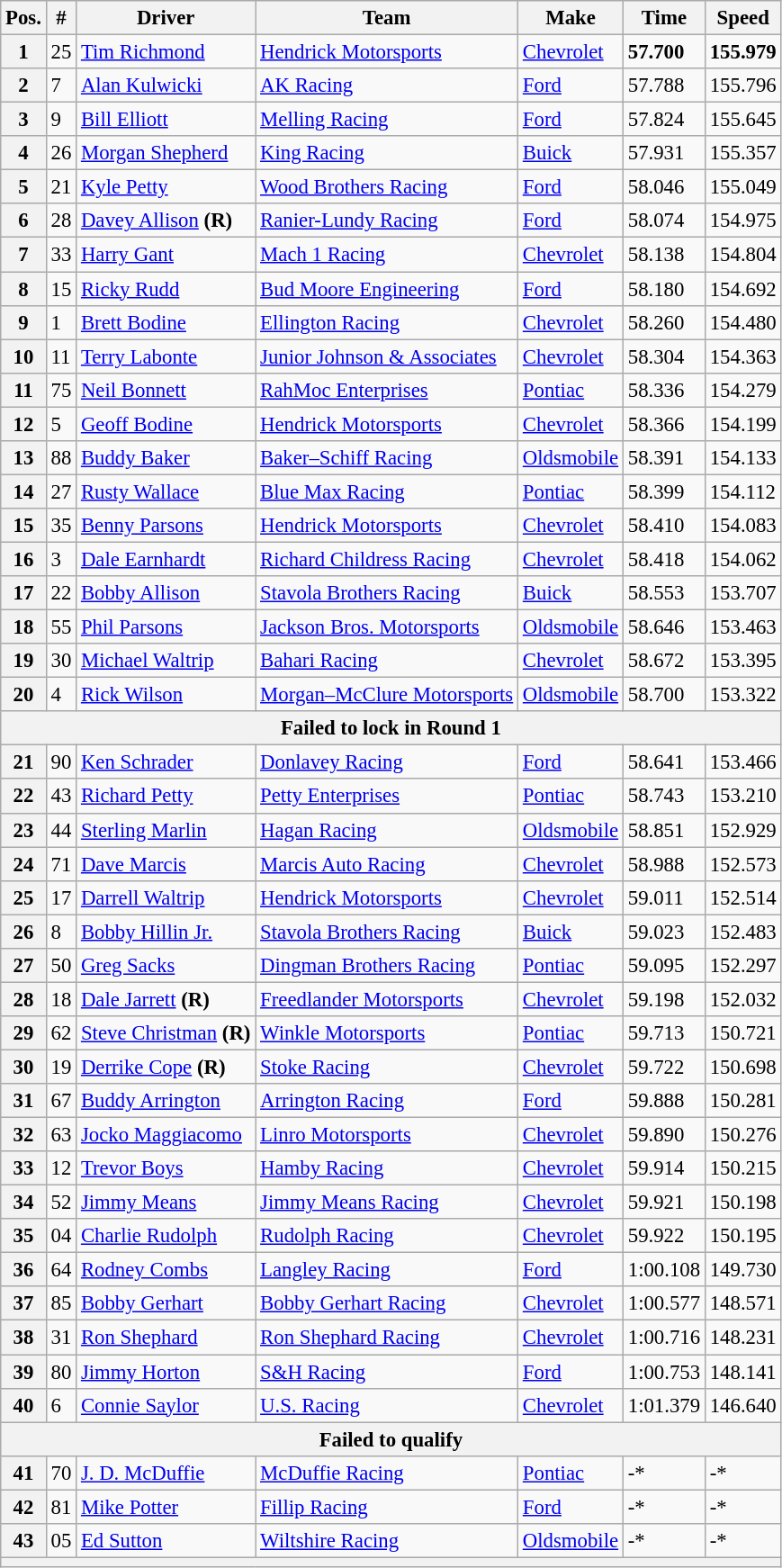<table class="wikitable" style="font-size:95%">
<tr>
<th>Pos.</th>
<th>#</th>
<th>Driver</th>
<th>Team</th>
<th>Make</th>
<th>Time</th>
<th>Speed</th>
</tr>
<tr>
<th>1</th>
<td>25</td>
<td><a href='#'>Tim Richmond</a></td>
<td><a href='#'>Hendrick Motorsports</a></td>
<td><a href='#'>Chevrolet</a></td>
<td><strong>57.700</strong></td>
<td><strong>155.979</strong></td>
</tr>
<tr>
<th>2</th>
<td>7</td>
<td><a href='#'>Alan Kulwicki</a></td>
<td><a href='#'>AK Racing</a></td>
<td><a href='#'>Ford</a></td>
<td>57.788</td>
<td>155.796</td>
</tr>
<tr>
<th>3</th>
<td>9</td>
<td><a href='#'>Bill Elliott</a></td>
<td><a href='#'>Melling Racing</a></td>
<td><a href='#'>Ford</a></td>
<td>57.824</td>
<td>155.645</td>
</tr>
<tr>
<th>4</th>
<td>26</td>
<td><a href='#'>Morgan Shepherd</a></td>
<td><a href='#'>King Racing</a></td>
<td><a href='#'>Buick</a></td>
<td>57.931</td>
<td>155.357</td>
</tr>
<tr>
<th>5</th>
<td>21</td>
<td><a href='#'>Kyle Petty</a></td>
<td><a href='#'>Wood Brothers Racing</a></td>
<td><a href='#'>Ford</a></td>
<td>58.046</td>
<td>155.049</td>
</tr>
<tr>
<th>6</th>
<td>28</td>
<td><a href='#'>Davey Allison</a> <strong>(R)</strong></td>
<td><a href='#'>Ranier-Lundy Racing</a></td>
<td><a href='#'>Ford</a></td>
<td>58.074</td>
<td>154.975</td>
</tr>
<tr>
<th>7</th>
<td>33</td>
<td><a href='#'>Harry Gant</a></td>
<td><a href='#'>Mach 1 Racing</a></td>
<td><a href='#'>Chevrolet</a></td>
<td>58.138</td>
<td>154.804</td>
</tr>
<tr>
<th>8</th>
<td>15</td>
<td><a href='#'>Ricky Rudd</a></td>
<td><a href='#'>Bud Moore Engineering</a></td>
<td><a href='#'>Ford</a></td>
<td>58.180</td>
<td>154.692</td>
</tr>
<tr>
<th>9</th>
<td>1</td>
<td><a href='#'>Brett Bodine</a></td>
<td><a href='#'>Ellington Racing</a></td>
<td><a href='#'>Chevrolet</a></td>
<td>58.260</td>
<td>154.480</td>
</tr>
<tr>
<th>10</th>
<td>11</td>
<td><a href='#'>Terry Labonte</a></td>
<td><a href='#'>Junior Johnson & Associates</a></td>
<td><a href='#'>Chevrolet</a></td>
<td>58.304</td>
<td>154.363</td>
</tr>
<tr>
<th>11</th>
<td>75</td>
<td><a href='#'>Neil Bonnett</a></td>
<td><a href='#'>RahMoc Enterprises</a></td>
<td><a href='#'>Pontiac</a></td>
<td>58.336</td>
<td>154.279</td>
</tr>
<tr>
<th>12</th>
<td>5</td>
<td><a href='#'>Geoff Bodine</a></td>
<td><a href='#'>Hendrick Motorsports</a></td>
<td><a href='#'>Chevrolet</a></td>
<td>58.366</td>
<td>154.199</td>
</tr>
<tr>
<th>13</th>
<td>88</td>
<td><a href='#'>Buddy Baker</a></td>
<td><a href='#'>Baker–Schiff Racing</a></td>
<td><a href='#'>Oldsmobile</a></td>
<td>58.391</td>
<td>154.133</td>
</tr>
<tr>
<th>14</th>
<td>27</td>
<td><a href='#'>Rusty Wallace</a></td>
<td><a href='#'>Blue Max Racing</a></td>
<td><a href='#'>Pontiac</a></td>
<td>58.399</td>
<td>154.112</td>
</tr>
<tr>
<th>15</th>
<td>35</td>
<td><a href='#'>Benny Parsons</a></td>
<td><a href='#'>Hendrick Motorsports</a></td>
<td><a href='#'>Chevrolet</a></td>
<td>58.410</td>
<td>154.083</td>
</tr>
<tr>
<th>16</th>
<td>3</td>
<td><a href='#'>Dale Earnhardt</a></td>
<td><a href='#'>Richard Childress Racing</a></td>
<td><a href='#'>Chevrolet</a></td>
<td>58.418</td>
<td>154.062</td>
</tr>
<tr>
<th>17</th>
<td>22</td>
<td><a href='#'>Bobby Allison</a></td>
<td><a href='#'>Stavola Brothers Racing</a></td>
<td><a href='#'>Buick</a></td>
<td>58.553</td>
<td>153.707</td>
</tr>
<tr>
<th>18</th>
<td>55</td>
<td><a href='#'>Phil Parsons</a></td>
<td><a href='#'>Jackson Bros. Motorsports</a></td>
<td><a href='#'>Oldsmobile</a></td>
<td>58.646</td>
<td>153.463</td>
</tr>
<tr>
<th>19</th>
<td>30</td>
<td><a href='#'>Michael Waltrip</a></td>
<td><a href='#'>Bahari Racing</a></td>
<td><a href='#'>Chevrolet</a></td>
<td>58.672</td>
<td>153.395</td>
</tr>
<tr>
<th>20</th>
<td>4</td>
<td><a href='#'>Rick Wilson</a></td>
<td><a href='#'>Morgan–McClure Motorsports</a></td>
<td><a href='#'>Oldsmobile</a></td>
<td>58.700</td>
<td>153.322</td>
</tr>
<tr>
<th colspan="7">Failed to lock in Round 1</th>
</tr>
<tr>
<th>21</th>
<td>90</td>
<td><a href='#'>Ken Schrader</a></td>
<td><a href='#'>Donlavey Racing</a></td>
<td><a href='#'>Ford</a></td>
<td>58.641</td>
<td>153.466</td>
</tr>
<tr>
<th>22</th>
<td>43</td>
<td><a href='#'>Richard Petty</a></td>
<td><a href='#'>Petty Enterprises</a></td>
<td><a href='#'>Pontiac</a></td>
<td>58.743</td>
<td>153.210</td>
</tr>
<tr>
<th>23</th>
<td>44</td>
<td><a href='#'>Sterling Marlin</a></td>
<td><a href='#'>Hagan Racing</a></td>
<td><a href='#'>Oldsmobile</a></td>
<td>58.851</td>
<td>152.929</td>
</tr>
<tr>
<th>24</th>
<td>71</td>
<td><a href='#'>Dave Marcis</a></td>
<td><a href='#'>Marcis Auto Racing</a></td>
<td><a href='#'>Chevrolet</a></td>
<td>58.988</td>
<td>152.573</td>
</tr>
<tr>
<th>25</th>
<td>17</td>
<td><a href='#'>Darrell Waltrip</a></td>
<td><a href='#'>Hendrick Motorsports</a></td>
<td><a href='#'>Chevrolet</a></td>
<td>59.011</td>
<td>152.514</td>
</tr>
<tr>
<th>26</th>
<td>8</td>
<td><a href='#'>Bobby Hillin Jr.</a></td>
<td><a href='#'>Stavola Brothers Racing</a></td>
<td><a href='#'>Buick</a></td>
<td>59.023</td>
<td>152.483</td>
</tr>
<tr>
<th>27</th>
<td>50</td>
<td><a href='#'>Greg Sacks</a></td>
<td><a href='#'>Dingman Brothers Racing</a></td>
<td><a href='#'>Pontiac</a></td>
<td>59.095</td>
<td>152.297</td>
</tr>
<tr>
<th>28</th>
<td>18</td>
<td><a href='#'>Dale Jarrett</a> <strong>(R)</strong></td>
<td><a href='#'>Freedlander Motorsports</a></td>
<td><a href='#'>Chevrolet</a></td>
<td>59.198</td>
<td>152.032</td>
</tr>
<tr>
<th>29</th>
<td>62</td>
<td><a href='#'>Steve Christman</a> <strong>(R)</strong></td>
<td><a href='#'>Winkle Motorsports</a></td>
<td><a href='#'>Pontiac</a></td>
<td>59.713</td>
<td>150.721</td>
</tr>
<tr>
<th>30</th>
<td>19</td>
<td><a href='#'>Derrike Cope</a> <strong>(R)</strong></td>
<td><a href='#'>Stoke Racing</a></td>
<td><a href='#'>Chevrolet</a></td>
<td>59.722</td>
<td>150.698</td>
</tr>
<tr>
<th>31</th>
<td>67</td>
<td><a href='#'>Buddy Arrington</a></td>
<td><a href='#'>Arrington Racing</a></td>
<td><a href='#'>Ford</a></td>
<td>59.888</td>
<td>150.281</td>
</tr>
<tr>
<th>32</th>
<td>63</td>
<td><a href='#'>Jocko Maggiacomo</a></td>
<td><a href='#'>Linro Motorsports</a></td>
<td><a href='#'>Chevrolet</a></td>
<td>59.890</td>
<td>150.276</td>
</tr>
<tr>
<th>33</th>
<td>12</td>
<td><a href='#'>Trevor Boys</a></td>
<td><a href='#'>Hamby Racing</a></td>
<td><a href='#'>Chevrolet</a></td>
<td>59.914</td>
<td>150.215</td>
</tr>
<tr>
<th>34</th>
<td>52</td>
<td><a href='#'>Jimmy Means</a></td>
<td><a href='#'>Jimmy Means Racing</a></td>
<td><a href='#'>Chevrolet</a></td>
<td>59.921</td>
<td>150.198</td>
</tr>
<tr>
<th>35</th>
<td>04</td>
<td><a href='#'>Charlie Rudolph</a></td>
<td><a href='#'>Rudolph Racing</a></td>
<td><a href='#'>Chevrolet</a></td>
<td>59.922</td>
<td>150.195</td>
</tr>
<tr>
<th>36</th>
<td>64</td>
<td><a href='#'>Rodney Combs</a></td>
<td><a href='#'>Langley Racing</a></td>
<td><a href='#'>Ford</a></td>
<td>1:00.108</td>
<td>149.730</td>
</tr>
<tr>
<th>37</th>
<td>85</td>
<td><a href='#'>Bobby Gerhart</a></td>
<td><a href='#'>Bobby Gerhart Racing</a></td>
<td><a href='#'>Chevrolet</a></td>
<td>1:00.577</td>
<td>148.571</td>
</tr>
<tr>
<th>38</th>
<td>31</td>
<td><a href='#'>Ron Shephard</a></td>
<td><a href='#'>Ron Shephard Racing</a></td>
<td><a href='#'>Chevrolet</a></td>
<td>1:00.716</td>
<td>148.231</td>
</tr>
<tr>
<th>39</th>
<td>80</td>
<td><a href='#'>Jimmy Horton</a></td>
<td><a href='#'>S&H Racing</a></td>
<td><a href='#'>Ford</a></td>
<td>1:00.753</td>
<td>148.141</td>
</tr>
<tr>
<th>40</th>
<td>6</td>
<td><a href='#'>Connie Saylor</a></td>
<td><a href='#'>U.S. Racing</a></td>
<td><a href='#'>Chevrolet</a></td>
<td>1:01.379</td>
<td>146.640</td>
</tr>
<tr>
<th colspan="7">Failed to qualify</th>
</tr>
<tr>
<th>41</th>
<td>70</td>
<td><a href='#'>J. D. McDuffie</a></td>
<td><a href='#'>McDuffie Racing</a></td>
<td><a href='#'>Pontiac</a></td>
<td>-*</td>
<td>-*</td>
</tr>
<tr>
<th>42</th>
<td>81</td>
<td><a href='#'>Mike Potter</a></td>
<td><a href='#'>Fillip Racing</a></td>
<td><a href='#'>Ford</a></td>
<td>-*</td>
<td>-*</td>
</tr>
<tr>
<th>43</th>
<td>05</td>
<td><a href='#'>Ed Sutton</a></td>
<td><a href='#'>Wiltshire Racing</a></td>
<td><a href='#'>Oldsmobile</a></td>
<td>-*</td>
<td>-*</td>
</tr>
<tr>
<th colspan="7"></th>
</tr>
</table>
